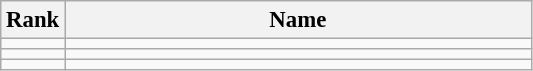<table class="wikitable" style="font-size:95%;">
<tr>
<th>Rank</th>
<th align="left" style="width: 20em">Name</th>
</tr>
<tr>
<td align="center"></td>
<td></td>
</tr>
<tr>
<td align="center"></td>
<td></td>
</tr>
<tr>
<td align="center"></td>
<td></td>
</tr>
</table>
